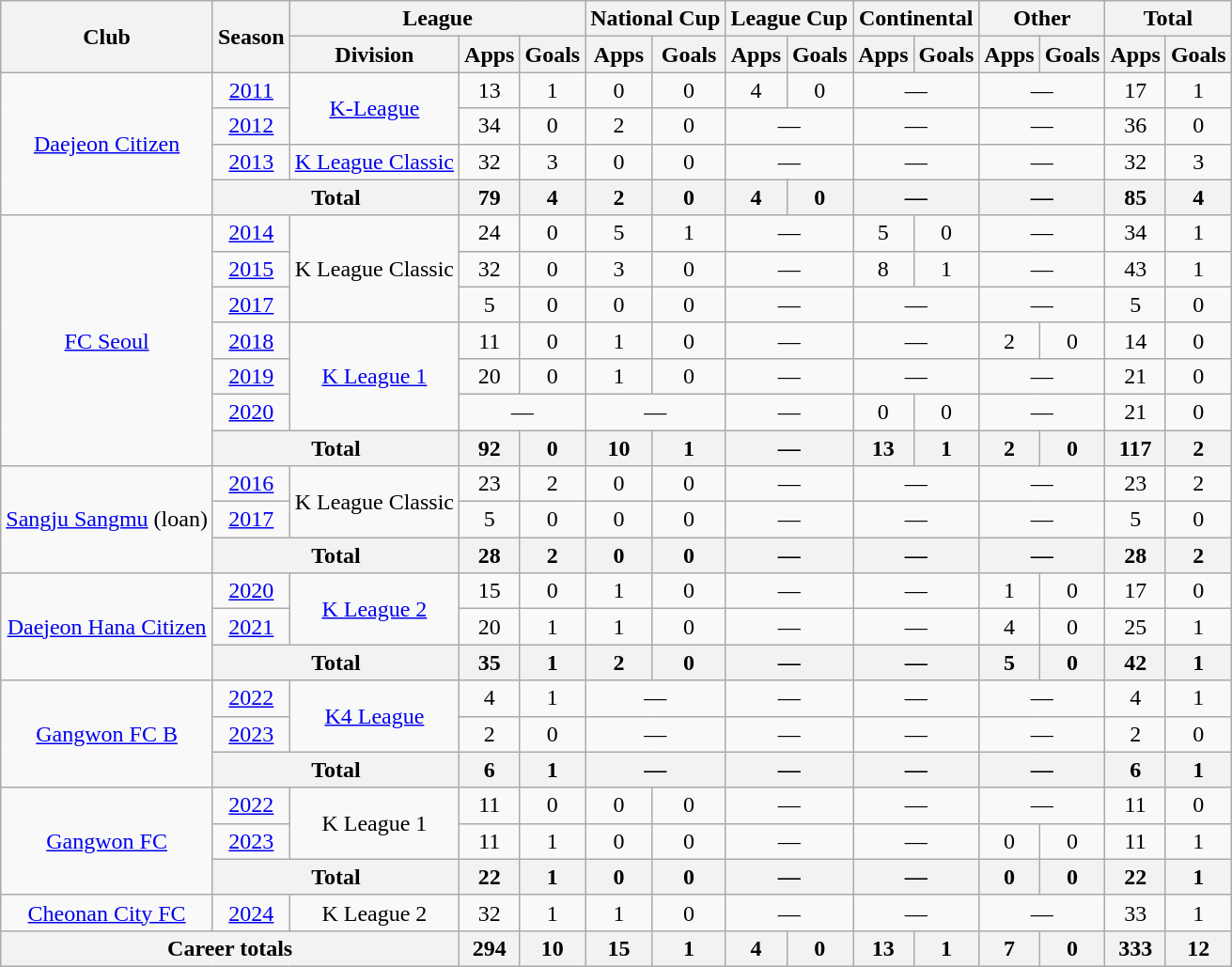<table class="wikitable" style="text-align:center">
<tr>
<th rowspan="2">Club</th>
<th rowspan="2">Season</th>
<th colspan="3">League</th>
<th colspan="2">National Cup</th>
<th colspan="2">League Cup</th>
<th colspan="2">Continental</th>
<th colspan="2">Other</th>
<th colspan="2">Total</th>
</tr>
<tr>
<th>Division</th>
<th>Apps</th>
<th>Goals</th>
<th>Apps</th>
<th>Goals</th>
<th>Apps</th>
<th>Goals</th>
<th>Apps</th>
<th>Goals</th>
<th>Apps</th>
<th>Goals</th>
<th>Apps</th>
<th>Goals</th>
</tr>
<tr>
<td rowspan="4"><a href='#'>Daejeon Citizen</a></td>
<td><a href='#'>2011</a></td>
<td rowspan="2"><a href='#'>K-League</a></td>
<td>13</td>
<td>1</td>
<td>0</td>
<td>0</td>
<td>4</td>
<td>0</td>
<td colspan="2">—</td>
<td colspan="2">—</td>
<td>17</td>
<td>1</td>
</tr>
<tr>
<td><a href='#'>2012</a></td>
<td>34</td>
<td>0</td>
<td>2</td>
<td>0</td>
<td colspan="2">—</td>
<td colspan="2">—</td>
<td colspan="2">—</td>
<td>36</td>
<td>0</td>
</tr>
<tr>
<td><a href='#'>2013</a></td>
<td><a href='#'>K League Classic</a></td>
<td>32</td>
<td>3</td>
<td>0</td>
<td>0</td>
<td colspan="2">—</td>
<td colspan="2">—</td>
<td colspan="2">—</td>
<td>32</td>
<td>3</td>
</tr>
<tr>
<th colspan="2">Total</th>
<th>79</th>
<th>4</th>
<th>2</th>
<th>0</th>
<th>4</th>
<th>0</th>
<th colspan="2">—</th>
<th colspan="2">—</th>
<th>85</th>
<th>4</th>
</tr>
<tr>
<td rowspan="7"><a href='#'>FC Seoul</a></td>
<td><a href='#'>2014</a></td>
<td rowspan="3">K League Classic</td>
<td>24</td>
<td>0</td>
<td>5</td>
<td>1</td>
<td colspan="2">—</td>
<td>5</td>
<td>0</td>
<td colspan="2">—</td>
<td>34</td>
<td>1</td>
</tr>
<tr>
<td><a href='#'>2015</a></td>
<td>32</td>
<td>0</td>
<td>3</td>
<td>0</td>
<td colspan="2">—</td>
<td>8</td>
<td>1</td>
<td colspan="2">—</td>
<td>43</td>
<td>1</td>
</tr>
<tr>
<td><a href='#'>2017</a></td>
<td>5</td>
<td>0</td>
<td>0</td>
<td>0</td>
<td colspan="2">—</td>
<td colspan="2">—</td>
<td colspan="2">—</td>
<td>5</td>
<td>0</td>
</tr>
<tr>
<td><a href='#'>2018</a></td>
<td rowspan="3"><a href='#'>K League 1</a></td>
<td>11</td>
<td>0</td>
<td>1</td>
<td>0</td>
<td colspan="2">—</td>
<td colspan="2">—</td>
<td>2</td>
<td>0</td>
<td>14</td>
<td>0</td>
</tr>
<tr>
<td><a href='#'>2019</a></td>
<td>20</td>
<td>0</td>
<td>1</td>
<td>0</td>
<td colspan="2">—</td>
<td colspan="2">—</td>
<td colspan="2">—</td>
<td>21</td>
<td>0</td>
</tr>
<tr>
<td><a href='#'>2020</a></td>
<td colspan="2">—</td>
<td colspan="2">—</td>
<td colspan="2">—</td>
<td>0</td>
<td>0</td>
<td colspan="2">—</td>
<td>21</td>
<td>0</td>
</tr>
<tr>
<th colspan="2">Total</th>
<th>92</th>
<th>0</th>
<th>10</th>
<th>1</th>
<th colspan="2">—</th>
<th>13</th>
<th>1</th>
<th>2</th>
<th>0</th>
<th>117</th>
<th>2</th>
</tr>
<tr>
<td rowspan="3"><a href='#'>Sangju Sangmu</a> (loan)</td>
<td><a href='#'>2016</a></td>
<td rowspan="2">K League Classic</td>
<td>23</td>
<td>2</td>
<td>0</td>
<td>0</td>
<td colspan="2">—</td>
<td colspan="2">—</td>
<td colspan="2">—</td>
<td>23</td>
<td>2</td>
</tr>
<tr>
<td><a href='#'>2017</a></td>
<td>5</td>
<td>0</td>
<td>0</td>
<td>0</td>
<td colspan="2">—</td>
<td colspan="2">—</td>
<td colspan="2">—</td>
<td>5</td>
<td>0</td>
</tr>
<tr>
<th colspan="2">Total</th>
<th>28</th>
<th>2</th>
<th>0</th>
<th>0</th>
<th colspan="2">—</th>
<th colspan="2">—</th>
<th colspan="2">—</th>
<th>28</th>
<th>2</th>
</tr>
<tr>
<td rowspan="3"><a href='#'>Daejeon Hana Citizen</a></td>
<td><a href='#'>2020</a></td>
<td rowspan="2"><a href='#'>K League 2</a></td>
<td>15</td>
<td>0</td>
<td>1</td>
<td>0</td>
<td colspan="2">—</td>
<td colspan="2">—</td>
<td>1</td>
<td>0</td>
<td>17</td>
<td>0</td>
</tr>
<tr>
<td><a href='#'>2021</a></td>
<td>20</td>
<td>1</td>
<td>1</td>
<td>0</td>
<td colspan="2">—</td>
<td colspan="2">—</td>
<td>4</td>
<td>0</td>
<td>25</td>
<td>1</td>
</tr>
<tr>
<th colspan="2">Total</th>
<th>35</th>
<th>1</th>
<th>2</th>
<th>0</th>
<th colspan="2">—</th>
<th colspan="2">—</th>
<th>5</th>
<th>0</th>
<th>42</th>
<th>1</th>
</tr>
<tr>
<td rowspan="3"><a href='#'>Gangwon FC B</a></td>
<td><a href='#'>2022</a></td>
<td rowspan="2"><a href='#'>K4 League</a></td>
<td>4</td>
<td>1</td>
<td colspan="2">—</td>
<td colspan="2">—</td>
<td colspan="2">—</td>
<td colspan="2">—</td>
<td>4</td>
<td>1</td>
</tr>
<tr>
<td><a href='#'>2023</a></td>
<td>2</td>
<td>0</td>
<td colspan="2">—</td>
<td colspan="2">—</td>
<td colspan="2">—</td>
<td colspan="2">—</td>
<td>2</td>
<td>0</td>
</tr>
<tr>
<th colspan="2">Total</th>
<th>6</th>
<th>1</th>
<th colspan="2">—</th>
<th colspan="2">—</th>
<th colspan="2">—</th>
<th colspan="2">—</th>
<th>6</th>
<th>1</th>
</tr>
<tr>
<td rowspan="3"><a href='#'>Gangwon FC</a></td>
<td><a href='#'>2022</a></td>
<td rowspan="2">K League 1</td>
<td>11</td>
<td>0</td>
<td>0</td>
<td>0</td>
<td colspan="2">—</td>
<td colspan="2">—</td>
<td colspan="2">—</td>
<td>11</td>
<td>0</td>
</tr>
<tr>
<td><a href='#'>2023</a></td>
<td>11</td>
<td>1</td>
<td>0</td>
<td>0</td>
<td colspan="2">—</td>
<td colspan="2">—</td>
<td>0</td>
<td>0</td>
<td>11</td>
<td>1</td>
</tr>
<tr>
<th colspan="2">Total</th>
<th>22</th>
<th>1</th>
<th>0</th>
<th>0</th>
<th colspan="2">—</th>
<th colspan="2">—</th>
<th>0</th>
<th>0</th>
<th>22</th>
<th>1</th>
</tr>
<tr>
<td><a href='#'>Cheonan City FC</a></td>
<td><a href='#'>2024</a></td>
<td>K League 2</td>
<td>32</td>
<td>1</td>
<td>1</td>
<td>0</td>
<td colspan="2">—</td>
<td colspan="2">—</td>
<td colspan="2">—</td>
<td>33</td>
<td>1</td>
</tr>
<tr>
<th colspan="3">Career totals</th>
<th>294</th>
<th>10</th>
<th>15</th>
<th>1</th>
<th>4</th>
<th>0</th>
<th>13</th>
<th>1</th>
<th>7</th>
<th>0</th>
<th>333</th>
<th>12</th>
</tr>
</table>
